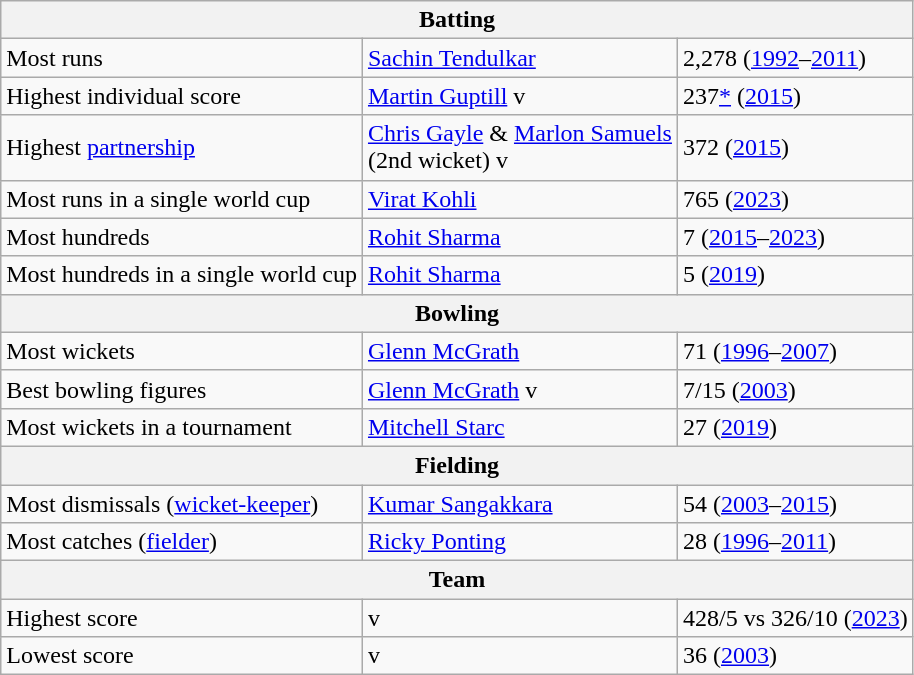<table class="wikitable">
<tr>
<th colspan="3">Batting</th>
</tr>
<tr>
<td>Most runs</td>
<td> <a href='#'>Sachin Tendulkar</a></td>
<td>2,278 (<a href='#'>1992</a>–<a href='#'>2011</a>)</td>
</tr>
<tr>
<td>Highest individual score</td>
<td> <a href='#'>Martin Guptill</a> v </td>
<td>237<a href='#'>*</a> (<a href='#'>2015</a>)</td>
</tr>
<tr>
<td>Highest <a href='#'>partnership</a></td>
<td> <a href='#'>Chris Gayle</a> & <a href='#'>Marlon Samuels</a> <br> (2nd wicket) v </td>
<td>372 (<a href='#'>2015</a>)</td>
</tr>
<tr>
<td>Most runs in a single world cup</td>
<td> <a href='#'>Virat Kohli</a></td>
<td>765 (<a href='#'>2023</a>)</td>
</tr>
<tr>
<td>Most hundreds</td>
<td> <a href='#'>Rohit Sharma</a></td>
<td>7 (<a href='#'>2015</a>–<a href='#'>2023</a>)</td>
</tr>
<tr>
<td>Most hundreds in a single world cup</td>
<td> <a href='#'>Rohit Sharma</a></td>
<td>5 (<a href='#'>2019</a>)</td>
</tr>
<tr>
<th colspan="3">Bowling</th>
</tr>
<tr>
<td>Most wickets</td>
<td> <a href='#'>Glenn McGrath</a></td>
<td>71 (<a href='#'>1996</a>–<a href='#'>2007</a>)</td>
</tr>
<tr>
<td>Best bowling figures</td>
<td> <a href='#'>Glenn McGrath</a> v </td>
<td>7/15 (<a href='#'>2003</a>)</td>
</tr>
<tr>
<td>Most wickets in a tournament</td>
<td> <a href='#'>Mitchell Starc</a></td>
<td>27 (<a href='#'>2019</a>)</td>
</tr>
<tr>
<th colspan="3">Fielding</th>
</tr>
<tr>
<td>Most dismissals (<a href='#'>wicket-keeper</a>)</td>
<td> <a href='#'>Kumar Sangakkara</a></td>
<td>54 (<a href='#'>2003</a>–<a href='#'>2015</a>)</td>
</tr>
<tr>
<td>Most catches (<a href='#'>fielder</a>)</td>
<td> <a href='#'>Ricky Ponting</a></td>
<td>28 (<a href='#'>1996</a>–<a href='#'>2011</a>)</td>
</tr>
<tr>
<th colspan="3">Team</th>
</tr>
<tr>
<td>Highest score</td>
<td> v </td>
<td>428/5 vs 326/10 (<a href='#'>2023</a>)</td>
</tr>
<tr>
<td>Lowest score</td>
<td> v </td>
<td>36 (<a href='#'>2003</a>)</td>
</tr>
</table>
